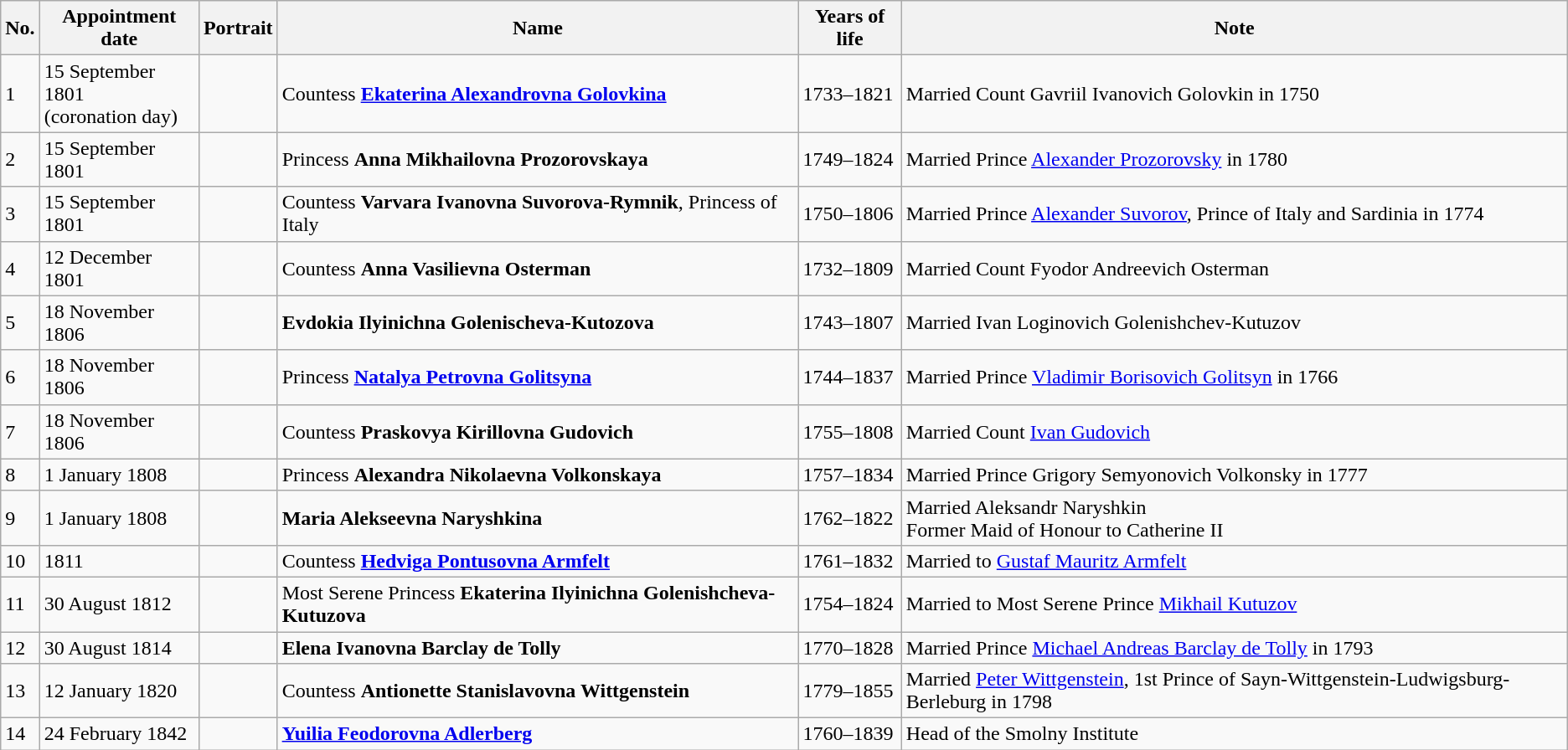<table class="wikitable">
<tr>
<th>No.</th>
<th>Appointment date</th>
<th>Portrait</th>
<th>Name</th>
<th>Years of life</th>
<th>Note</th>
</tr>
<tr>
<td>1</td>
<td>15 September 1801<br>(coronation day)</td>
<td></td>
<td>Countess <strong><a href='#'>Ekaterina Alexandrovna Golovkina</a></strong></td>
<td>1733–1821</td>
<td>Married Count Gavriil Ivanovich Golovkin in 1750</td>
</tr>
<tr>
<td>2</td>
<td>15 September 1801</td>
<td></td>
<td>Princess <strong>Anna Mikhailovna Prozorovskaya</strong></td>
<td>1749–1824</td>
<td>Married Prince <a href='#'>Alexander Prozorovsky</a> in 1780</td>
</tr>
<tr>
<td>3</td>
<td>15 September 1801</td>
<td></td>
<td>Countess <strong>Varvara Ivanovna Suvorova-Rymnik</strong>, Princess of Italy</td>
<td>1750–1806</td>
<td>Married Prince <a href='#'>Alexander Suvorov</a>, Prince of Italy and Sardinia in 1774</td>
</tr>
<tr>
<td>4</td>
<td>12 December 1801</td>
<td></td>
<td>Countess <strong>Anna Vasilievna Osterman</strong></td>
<td>1732–1809</td>
<td>Married Count Fyodor Andreevich Osterman</td>
</tr>
<tr>
<td>5</td>
<td>18 November 1806</td>
<td></td>
<td><strong>Evdokia Ilyinichna Golenischeva-Kutozova</strong></td>
<td>1743–1807</td>
<td>Married Ivan Loginovich Golenishchev-Kutuzov</td>
</tr>
<tr>
<td>6</td>
<td>18 November 1806</td>
<td></td>
<td>Princess <strong><a href='#'>Natalya Petrovna Golitsyna</a></strong></td>
<td>1744–1837</td>
<td>Married Prince <a href='#'>Vladimir Borisovich Golitsyn</a> in 1766</td>
</tr>
<tr>
<td>7</td>
<td>18 November 1806</td>
<td></td>
<td>Countess <strong>Praskovya Kirillovna Gudovich</strong></td>
<td>1755–1808</td>
<td>Married Count <a href='#'>Ivan Gudovich</a></td>
</tr>
<tr>
<td>8</td>
<td>1 January 1808</td>
<td></td>
<td>Princess <strong>Alexandra Nikolaevna Volkonskaya</strong></td>
<td>1757–1834</td>
<td>Married Prince Grigory Semyonovich Volkonsky in 1777</td>
</tr>
<tr>
<td>9</td>
<td>1 January 1808</td>
<td></td>
<td><strong>Maria Alekseevna Naryshkina</strong></td>
<td>1762–1822</td>
<td>Married Aleksandr Naryshkin<br>Former Maid of Honour to Catherine II</td>
</tr>
<tr>
<td>10</td>
<td>1811</td>
<td></td>
<td>Countess <strong><a href='#'>Hedviga Pontusovna Armfelt</a></strong></td>
<td>1761–1832</td>
<td>Married to <a href='#'>Gustaf Mauritz Armfelt</a></td>
</tr>
<tr>
<td>11</td>
<td>30 August 1812</td>
<td></td>
<td>Most Serene Princess <strong>Ekaterina Ilyinichna Golenishcheva-Kutuzova</strong></td>
<td>1754–1824</td>
<td>Married to Most Serene Prince <a href='#'>Mikhail Kutuzov</a></td>
</tr>
<tr>
<td>12</td>
<td>30 August 1814</td>
<td></td>
<td><strong>Elena Ivanovna Barclay de Tolly</strong></td>
<td>1770–1828</td>
<td>Married Prince <a href='#'>Michael Andreas Barclay de Tolly</a> in 1793</td>
</tr>
<tr>
<td>13</td>
<td>12 January 1820</td>
<td></td>
<td>Countess <strong>Antionette Stanislavovna Wittgenstein</strong></td>
<td>1779–1855</td>
<td>Married <a href='#'>Peter Wittgenstein</a>, 1st Prince of Sayn-Wittgenstein-Ludwigsburg-Berleburg in 1798</td>
</tr>
<tr>
<td>14</td>
<td>24 February 1842</td>
<td></td>
<td><strong><a href='#'>Yuilia Feodorovna Adlerberg</a></strong></td>
<td>1760–1839</td>
<td>Head of the Smolny Institute</td>
</tr>
</table>
